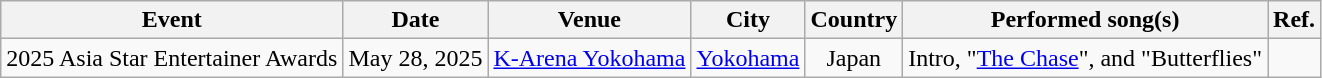<table class="wikitable">
<tr>
<th>Event</th>
<th>Date</th>
<th>Venue</th>
<th>City</th>
<th>Country</th>
<th>Performed song(s)</th>
<th>Ref.</th>
</tr>
<tr>
<td scope="row">2025 Asia Star Entertainer Awards</td>
<td>May 28, 2025</td>
<td style="text-align:center"><a href='#'>K-Arena Yokohama</a></td>
<td style="text-align:center"><a href='#'>Yokohama</a></td>
<td style="text-align:center">Japan</td>
<td style="text-align:center">Intro, "<a href='#'>The Chase</a>", and "Butterflies"</td>
<td style="text-align:center"></td>
</tr>
</table>
